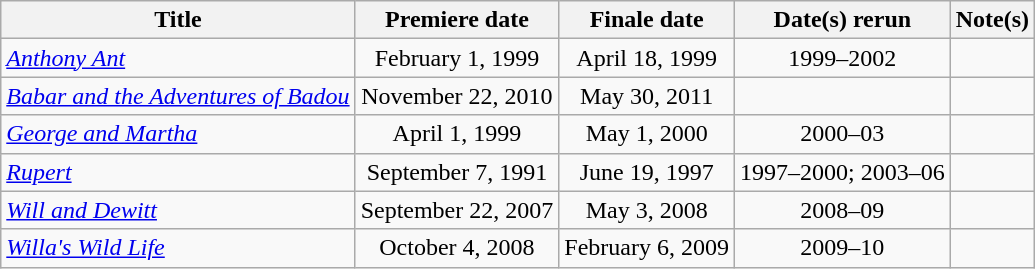<table class="wikitable plainrowheaders sortable" style="text-align:center;">
<tr>
<th scope="col">Title</th>
<th scope="col">Premiere date</th>
<th scope="col">Finale date</th>
<th scope="col">Date(s) rerun</th>
<th class="unsortable">Note(s)</th>
</tr>
<tr>
<td scope="row" style="text-align:left;"><em><a href='#'>Anthony Ant</a></em></td>
<td>February 1, 1999</td>
<td>April 18, 1999</td>
<td>1999–2002</td>
<td></td>
</tr>
<tr>
<td scope="row" style="text-align:left;"><em><a href='#'>Babar and the Adventures of Badou</a></em></td>
<td>November 22, 2010</td>
<td>May 30, 2011</td>
<td></td>
<td></td>
</tr>
<tr>
<td scope="row" style="text-align:left;"><em><a href='#'>George and Martha</a></em></td>
<td>April 1, 1999</td>
<td>May 1, 2000</td>
<td>2000–03</td>
<td></td>
</tr>
<tr>
<td scope="row" style="text-align:left;"><em><a href='#'>Rupert</a></em></td>
<td>September 7, 1991</td>
<td>June 19, 1997</td>
<td>1997–2000; 2003–06</td>
<td></td>
</tr>
<tr>
<td scope="row" style="text-align:left;"><em><a href='#'>Will and Dewitt</a></em></td>
<td>September 22, 2007</td>
<td>May 3, 2008</td>
<td>2008–09</td>
<td></td>
</tr>
<tr>
<td scope="row" style="text-align:left;"><em><a href='#'>Willa's Wild Life</a></em></td>
<td>October 4, 2008</td>
<td>February 6, 2009</td>
<td>2009–10</td>
<td></td>
</tr>
</table>
